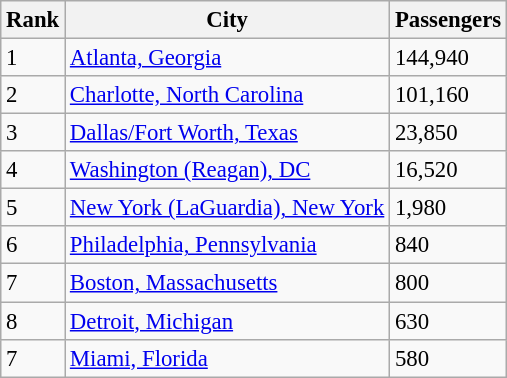<table class="wikitable sortable" style="font-size: 95%" width= align=>
<tr>
<th>Rank</th>
<th>City</th>
<th>Passengers</th>
</tr>
<tr>
<td>1</td>
<td><a href='#'>Atlanta, Georgia</a></td>
<td>144,940</td>
</tr>
<tr>
<td>2</td>
<td><a href='#'>Charlotte, North Carolina</a></td>
<td>101,160</td>
</tr>
<tr>
<td>3</td>
<td><a href='#'>Dallas/Fort Worth, Texas</a></td>
<td>23,850</td>
</tr>
<tr>
<td>4</td>
<td><a href='#'>Washington (Reagan), DC</a></td>
<td>16,520</td>
</tr>
<tr>
<td>5</td>
<td><a href='#'>New York (LaGuardia), New York</a></td>
<td>1,980</td>
</tr>
<tr>
<td>6</td>
<td><a href='#'>Philadelphia, Pennsylvania</a></td>
<td>840</td>
</tr>
<tr>
<td>7</td>
<td><a href='#'>Boston, Massachusetts</a></td>
<td>800</td>
</tr>
<tr>
<td>8</td>
<td><a href='#'>Detroit, Michigan</a></td>
<td>630</td>
</tr>
<tr>
<td>7</td>
<td><a href='#'>Miami, Florida</a></td>
<td>580</td>
</tr>
</table>
